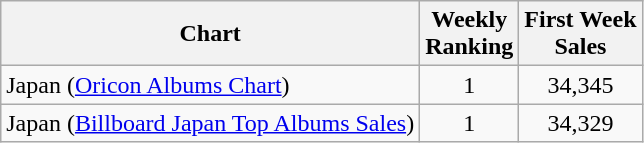<table class="wikitable">
<tr>
<th>Chart</th>
<th>Weekly<br>Ranking</th>
<th>First Week<br>Sales</th>
</tr>
<tr>
<td>Japan (<a href='#'>Oricon Albums Chart</a>)</td>
<td align="center">1</td>
<td align="center">34,345</td>
</tr>
<tr>
<td>Japan (<a href='#'>Billboard Japan Top Albums Sales</a>)</td>
<td align="center">1</td>
<td align="center">34,329</td>
</tr>
</table>
